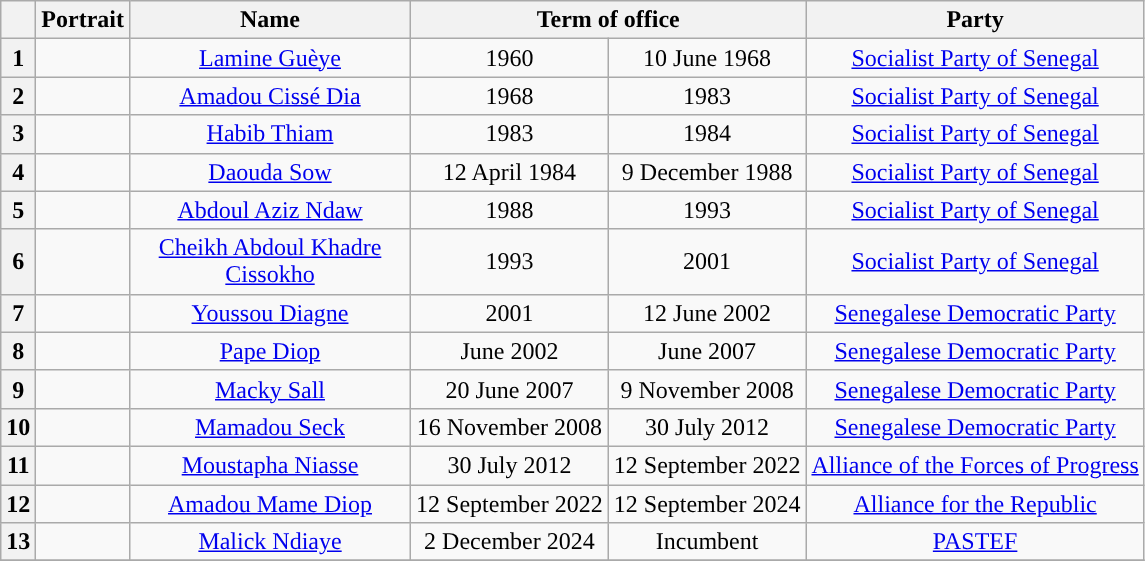<table class="wikitable" style="text-align:center">
<tr ->
<th></th>
<th>Portrait</th>
<th width=180>Name</th>
<th colspan=2>Term of office</th>
<th>Party</th>
</tr>
<tr ->
<th style="background:">1</th>
<td></td>
<td><a href='#'>Lamine Guèye</a></td>
<td>1960</td>
<td>10 June 1968</td>
<td><a href='#'>Socialist Party of Senegal</a></td>
</tr>
<tr ->
<th style="background:">2</th>
<td></td>
<td><a href='#'>Amadou Cissé Dia</a></td>
<td>1968</td>
<td>1983</td>
<td><a href='#'>Socialist Party of Senegal</a></td>
</tr>
<tr ->
<th style="background:">3</th>
<td></td>
<td><a href='#'>Habib Thiam</a></td>
<td>1983</td>
<td>1984</td>
<td><a href='#'>Socialist Party of Senegal</a></td>
</tr>
<tr ->
<th style="background:">4</th>
<td></td>
<td><a href='#'>Daouda Sow</a></td>
<td>12 April 1984</td>
<td>9 December 1988</td>
<td><a href='#'>Socialist Party of Senegal</a></td>
</tr>
<tr ->
<th style="background:">5</th>
<td></td>
<td><a href='#'>Abdoul Aziz Ndaw</a></td>
<td>1988</td>
<td>1993</td>
<td><a href='#'>Socialist Party of Senegal</a></td>
</tr>
<tr ->
<th style="background:">6</th>
<td></td>
<td><a href='#'>Cheikh Abdoul Khadre Cissokho</a></td>
<td>1993</td>
<td>2001</td>
<td><a href='#'>Socialist Party of Senegal</a></td>
</tr>
<tr ->
<th style="background:">7</th>
<td></td>
<td><a href='#'>Youssou Diagne</a></td>
<td>2001</td>
<td>12 June 2002</td>
<td><a href='#'>Senegalese Democratic Party</a></td>
</tr>
<tr ->
<th style="background:">8</th>
<td></td>
<td><a href='#'>Pape Diop</a></td>
<td>June 2002</td>
<td>June 2007</td>
<td><a href='#'>Senegalese Democratic Party</a></td>
</tr>
<tr ->
<th style="background:">9</th>
<td></td>
<td><a href='#'>Macky Sall</a></td>
<td>20 June 2007</td>
<td>9 November 2008</td>
<td><a href='#'>Senegalese Democratic Party</a></td>
</tr>
<tr ->
<th style="background:">10</th>
<td></td>
<td><a href='#'>Mamadou Seck</a></td>
<td>16 November 2008</td>
<td>30 July 2012</td>
<td><a href='#'>Senegalese Democratic Party</a></td>
</tr>
<tr ->
<th style="background:">11</th>
<td></td>
<td><a href='#'>Moustapha Niasse</a></td>
<td>30 July 2012</td>
<td>12 September 2022</td>
<td><a href='#'>Alliance of the Forces of Progress</a></td>
</tr>
<tr ->
<th style="background:">12</th>
<td></td>
<td><a href='#'>Amadou Mame Diop</a></td>
<td>12 September 2022</td>
<td>12 September 2024</td>
<td><a href='#'>Alliance for the Republic</a></td>
</tr>
<tr ->
<th style="background:">13</th>
<td></td>
<td><a href='#'>Malick Ndiaye</a></td>
<td>2 December 2024</td>
<td>Incumbent</td>
<td><a href='#'>PASTEF</a></td>
</tr>
<tr ->
</tr>
</table>
